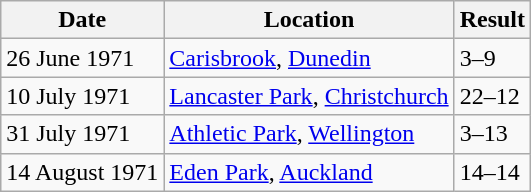<table class="wikitable" style="align:center;">
<tr>
<th>Date</th>
<th>Location</th>
<th>Result</th>
</tr>
<tr>
<td>26 June 1971</td>
<td><a href='#'>Carisbrook</a>, <a href='#'>Dunedin</a></td>
<td> 3–9 </td>
</tr>
<tr>
<td>10 July 1971</td>
<td><a href='#'>Lancaster Park</a>, <a href='#'>Christchurch</a></td>
<td> 22–12 </td>
</tr>
<tr>
<td>31 July 1971</td>
<td><a href='#'>Athletic Park</a>, <a href='#'>Wellington</a></td>
<td> 3–13 </td>
</tr>
<tr>
<td>14 August 1971</td>
<td><a href='#'>Eden Park</a>, <a href='#'>Auckland</a></td>
<td> 14–14 </td>
</tr>
</table>
